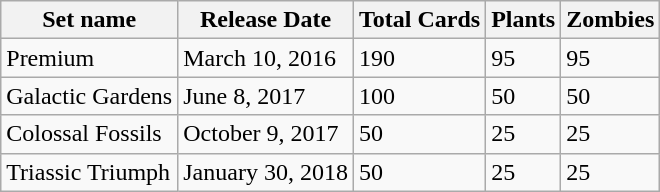<table class="wikitable">
<tr>
<th scope="col">Set name</th>
<th scope="col">Release Date</th>
<th scope="col">Total Cards</th>
<th scope="col">Plants</th>
<th scope="col">Zombies</th>
</tr>
<tr>
<td scope="row">Premium</td>
<td>March 10, 2016</td>
<td>190</td>
<td>95</td>
<td>95</td>
</tr>
<tr>
<td scope="row">Galactic Gardens</td>
<td>June 8, 2017</td>
<td>100</td>
<td>50</td>
<td>50</td>
</tr>
<tr>
<td scope="row">Colossal Fossils</td>
<td>October 9, 2017</td>
<td>50</td>
<td>25</td>
<td>25</td>
</tr>
<tr>
<td scope="row">Triassic Triumph</td>
<td>January 30, 2018</td>
<td>50</td>
<td>25</td>
<td>25</td>
</tr>
</table>
